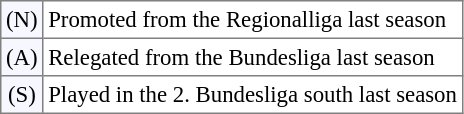<table bgcolor="#f7f8ff" cellpadding="3" cellspacing="0" border="1" style="font-size: 95%; border: gray solid 1px; border-collapse: collapse;text-align:center;">
<tr>
<td style="background: "#ffffff" width="20">(N)</td>
<td bgcolor="#ffffff" align="left">Promoted from the Regionalliga last season</td>
</tr>
<tr>
<td style="background: "#ffffff" width="20">(A)</td>
<td bgcolor="#ffffff" align="left">Relegated from the Bundesliga last season</td>
</tr>
<tr>
<td style="background: "#ffffff" width="20">(S)</td>
<td bgcolor="#ffffff" align="left">Played in the 2. Bundesliga south last season</td>
</tr>
</table>
